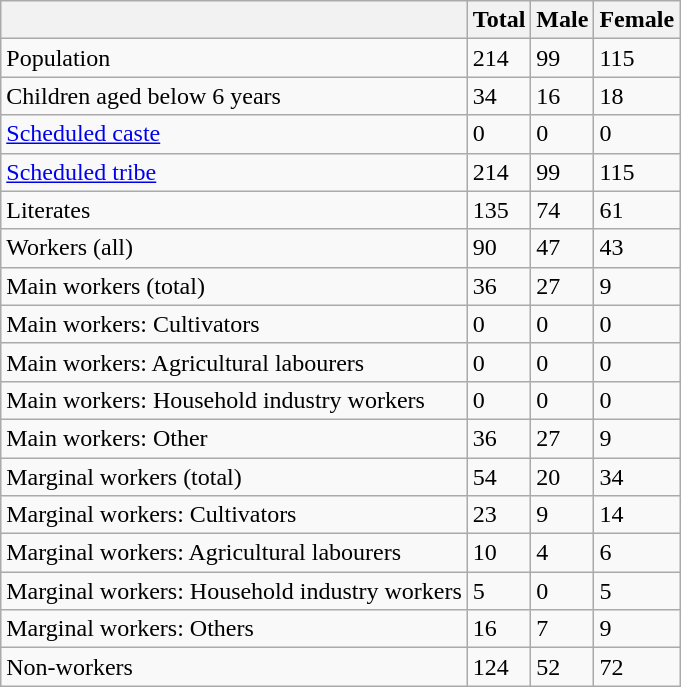<table class="wikitable sortable">
<tr>
<th></th>
<th>Total</th>
<th>Male</th>
<th>Female</th>
</tr>
<tr>
<td>Population</td>
<td>214</td>
<td>99</td>
<td>115</td>
</tr>
<tr>
<td>Children aged below 6 years</td>
<td>34</td>
<td>16</td>
<td>18</td>
</tr>
<tr>
<td><a href='#'>Scheduled caste</a></td>
<td>0</td>
<td>0</td>
<td>0</td>
</tr>
<tr>
<td><a href='#'>Scheduled tribe</a></td>
<td>214</td>
<td>99</td>
<td>115</td>
</tr>
<tr>
<td>Literates</td>
<td>135</td>
<td>74</td>
<td>61</td>
</tr>
<tr>
<td>Workers (all)</td>
<td>90</td>
<td>47</td>
<td>43</td>
</tr>
<tr>
<td>Main workers (total)</td>
<td>36</td>
<td>27</td>
<td>9</td>
</tr>
<tr>
<td>Main workers: Cultivators</td>
<td>0</td>
<td>0</td>
<td>0</td>
</tr>
<tr>
<td>Main workers: Agricultural labourers</td>
<td>0</td>
<td>0</td>
<td>0</td>
</tr>
<tr>
<td>Main workers: Household industry workers</td>
<td>0</td>
<td>0</td>
<td>0</td>
</tr>
<tr>
<td>Main workers: Other</td>
<td>36</td>
<td>27</td>
<td>9</td>
</tr>
<tr>
<td>Marginal workers (total)</td>
<td>54</td>
<td>20</td>
<td>34</td>
</tr>
<tr>
<td>Marginal workers: Cultivators</td>
<td>23</td>
<td>9</td>
<td>14</td>
</tr>
<tr>
<td>Marginal workers: Agricultural labourers</td>
<td>10</td>
<td>4</td>
<td>6</td>
</tr>
<tr>
<td>Marginal workers: Household industry workers</td>
<td>5</td>
<td>0</td>
<td>5</td>
</tr>
<tr>
<td>Marginal workers: Others</td>
<td>16</td>
<td>7</td>
<td>9</td>
</tr>
<tr>
<td>Non-workers</td>
<td>124</td>
<td>52</td>
<td>72</td>
</tr>
</table>
